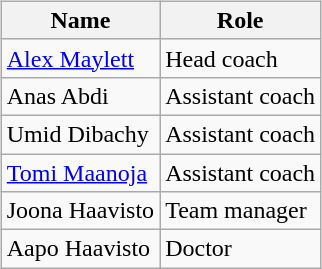<table>
<tr>
<td valign="top"><br><table class="wikitable">
<tr>
<th>Name</th>
<th>Role</th>
</tr>
<tr>
<td> <a href='#'>Alex Maylett</a></td>
<td>Head coach</td>
</tr>
<tr>
<td>Anas Abdi</td>
<td>Assistant coach</td>
</tr>
<tr>
<td>Umid Dibachy</td>
<td>Assistant coach</td>
</tr>
<tr>
<td><a href='#'>Tomi Maanoja</a></td>
<td>Assistant coach</td>
</tr>
<tr>
<td>Joona Haavisto</td>
<td>Team manager</td>
</tr>
<tr>
<td>Aapo Haavisto</td>
<td>Doctor</td>
</tr>
</table>
</td>
</tr>
</table>
